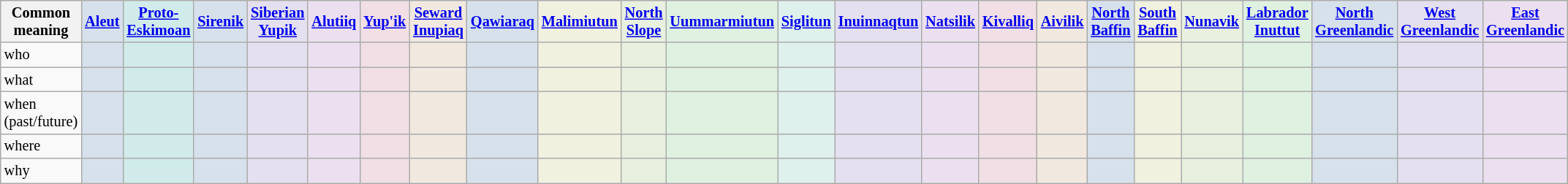<table class="wikitable" style="font-size: 85%">
<tr>
<th>Common meaning</th>
<th style="background-color: #d6e1ec"><a href='#'>Aleut</a></th>
<th style="background-color: #d1ebeb"><a href='#'>Proto-Eskimoan</a></th>
<th style="background-color: #d6e1ec"><a href='#'>Sirenik</a></th>
<th style="background-color: #e4e0f0"><a href='#'>Siberian Yupik</a></th>
<th style="background-color: #ece0f0"><a href='#'>Alutiiq</a></th>
<th style="background-color: #f1dfe5"><a href='#'>Yup'ik</a></th>
<th style="background-color: #f1e9df"><a href='#'>Seward Inupiaq</a></th>
<th style="background-color: #d6e1ec"><a href='#'>Qawiaraq</a></th>
<th style="background-color: #f0f1df"><a href='#'>Malimiutun</a></th>
<th style="background-color: #e8f1df"><a href='#'>North Slope</a></th>
<th style="background-color: #dff1e0"><a href='#'>Uummarmiutun</a></th>
<th style="background-color: #dff1ed"><a href='#'>Siglitun</a></th>
<th style="background-color: #e4e0f0"><a href='#'>Inuinnaqtun</a></th>
<th style="background-color: #ece0f0"><a href='#'>Natsilik</a></th>
<th style="background-color: #f1dfe5"><a href='#'>Kivalliq</a></th>
<th style="background-color: #f1e9df"><a href='#'>Aivilik</a></th>
<th style="background-color: #d6e1ec"><a href='#'>North Baffin</a></th>
<th style="background-color: #f0f1df"><a href='#'>South Baffin</a></th>
<th style="background-color: #e8f1df"><a href='#'>Nunavik</a></th>
<th style="background-color: #dff1e0"><a href='#'>Labrador Inuttut</a></th>
<th style="background-color: #d6e1ec"><a href='#'>North Greenlandic</a></th>
<th style="background-color: #e4e0f0"><a href='#'>West Greenlandic</a></th>
<th style="background-color: #ece0f0"><a href='#'>East Greenlandic</a></th>
</tr>
<tr>
<td>who</td>
<td style="background-color: #d6e1ec"></td>
<td style="background-color: #d1ebeb"></td>
<td style="background-color: #d6e1ec"></td>
<td style="background-color: #e4e0f0"></td>
<td style="background-color: #ece0f0"></td>
<td style="background-color: #f1dfe5"></td>
<td style="background-color: #f1e9df"></td>
<td style="background-color: #d6e1ec"></td>
<td style="background-color: #f0f1df"></td>
<td style="background-color: #e8f1df"></td>
<td style="background-color: #dff1e0"></td>
<td style="background-color: #dff1ed"></td>
<td style="background-color: #e4e0f0"></td>
<td style="background-color: #ece0f0"></td>
<td style="background-color: #f1dfe5"></td>
<td style="background-color: #f1e9df"></td>
<td style="background-color: #d6e1ec"></td>
<td style="background-color: #f0f1df"></td>
<td style="background-color: #e8f1df"></td>
<td style="background-color: #dff1e0"></td>
<td style="background-color: #d6e1ec"></td>
<td style="background-color: #e4e0f0"></td>
<td style="background-color: #ece0f0"></td>
</tr>
<tr>
<td>what</td>
<td style="background-color: #d6e1ec"></td>
<td style="background-color: #d1ebeb"></td>
<td style="background-color: #d6e1ec"></td>
<td style="background-color: #e4e0f0"></td>
<td style="background-color: #ece0f0"></td>
<td style="background-color: #f1dfe5"></td>
<td style="background-color: #f1e9df"></td>
<td style="background-color: #d6e1ec"></td>
<td style="background-color: #f0f1df"></td>
<td style="background-color: #e8f1df"></td>
<td style="background-color: #dff1e0"></td>
<td style="background-color: #dff1ed"></td>
<td style="background-color: #e4e0f0"></td>
<td style="background-color: #ece0f0"></td>
<td style="background-color: #f1dfe5"></td>
<td style="background-color: #f1e9df"></td>
<td style="background-color: #d6e1ec"></td>
<td style="background-color: #f0f1df"></td>
<td style="background-color: #e8f1df"></td>
<td style="background-color: #dff1e0"></td>
<td style="background-color: #d6e1ec"></td>
<td style="background-color: #e4e0f0"></td>
<td style="background-color: #ece0f0"></td>
</tr>
<tr>
<td>when (past/future)</td>
<td style="background-color: #d6e1ec"></td>
<td style="background-color: #d1ebeb"></td>
<td style="background-color: #d6e1ec"></td>
<td style="background-color: #e4e0f0"></td>
<td style="background-color: #ece0f0"></td>
<td style="background-color: #f1dfe5"></td>
<td style="background-color: #f1e9df"></td>
<td style="background-color: #d6e1ec"></td>
<td style="background-color: #f0f1df"></td>
<td style="background-color: #e8f1df"></td>
<td style="background-color: #dff1e0"></td>
<td style="background-color: #dff1ed"></td>
<td style="background-color: #e4e0f0"></td>
<td style="background-color: #ece0f0"></td>
<td style="background-color: #f1dfe5"></td>
<td style="background-color: #f1e9df"></td>
<td style="background-color: #d6e1ec"></td>
<td style="background-color: #f0f1df"></td>
<td style="background-color: #e8f1df"></td>
<td style="background-color: #dff1e0"></td>
<td style="background-color: #d6e1ec"></td>
<td style="background-color: #e4e0f0"></td>
<td style="background-color: #ece0f0"></td>
</tr>
<tr>
<td>where</td>
<td style="background-color: #d6e1ec"></td>
<td style="background-color: #d1ebeb"></td>
<td style="background-color: #d6e1ec"></td>
<td style="background-color: #e4e0f0"></td>
<td style="background-color: #ece0f0"></td>
<td style="background-color: #f1dfe5"></td>
<td style="background-color: #f1e9df"></td>
<td style="background-color: #d6e1ec"></td>
<td style="background-color: #f0f1df"></td>
<td style="background-color: #e8f1df"></td>
<td style="background-color: #dff1e0"></td>
<td style="background-color: #dff1ed"></td>
<td style="background-color: #e4e0f0"></td>
<td style="background-color: #ece0f0"></td>
<td style="background-color: #f1dfe5"></td>
<td style="background-color: #f1e9df"></td>
<td style="background-color: #d6e1ec"></td>
<td style="background-color: #f0f1df"></td>
<td style="background-color: #e8f1df"></td>
<td style="background-color: #dff1e0"></td>
<td style="background-color: #d6e1ec"></td>
<td style="background-color: #e4e0f0"></td>
<td style="background-color: #ece0f0"></td>
</tr>
<tr>
<td>why</td>
<td style="background-color: #d6e1ec"></td>
<td style="background-color: #d1ebeb"></td>
<td style="background-color: #d6e1ec"></td>
<td style="background-color: #e4e0f0"></td>
<td style="background-color: #ece0f0"></td>
<td style="background-color: #f1dfe5"></td>
<td style="background-color: #f1e9df"></td>
<td style="background-color: #d6e1ec"></td>
<td style="background-color: #f0f1df"></td>
<td style="background-color: #e8f1df"></td>
<td style="background-color: #dff1e0"></td>
<td style="background-color: #dff1ed"></td>
<td style="background-color: #e4e0f0"></td>
<td style="background-color: #ece0f0"></td>
<td style="background-color: #f1dfe5"></td>
<td style="background-color: #f1e9df"></td>
<td style="background-color: #d6e1ec"></td>
<td style="background-color: #f0f1df"></td>
<td style="background-color: #e8f1df"></td>
<td style="background-color: #dff1e0"></td>
<td style="background-color: #d6e1ec"></td>
<td style="background-color: #e4e0f0"></td>
<td style="background-color: #ece0f0"></td>
</tr>
</table>
